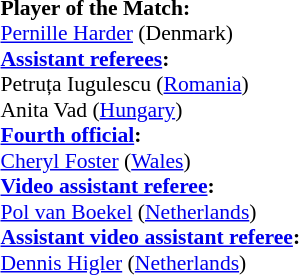<table style="width:100%; font-size:90%;">
<tr>
<td><br><strong>Player of the Match:</strong>
<br><a href='#'>Pernille Harder</a> (Denmark)<br><strong><a href='#'>Assistant referees</a>:</strong>
<br>Petruța Iugulescu (<a href='#'>Romania</a>)
<br>Anita Vad (<a href='#'>Hungary</a>)
<br><strong><a href='#'>Fourth official</a>:</strong>
<br><a href='#'>Cheryl Foster</a> (<a href='#'>Wales</a>)
<br><strong><a href='#'>Video assistant referee</a>:</strong>
<br><a href='#'>Pol van Boekel</a> (<a href='#'>Netherlands</a>)
<br><strong><a href='#'>Assistant video assistant referee</a>:</strong>
<br><a href='#'>Dennis Higler</a> (<a href='#'>Netherlands</a>)</td>
</tr>
</table>
